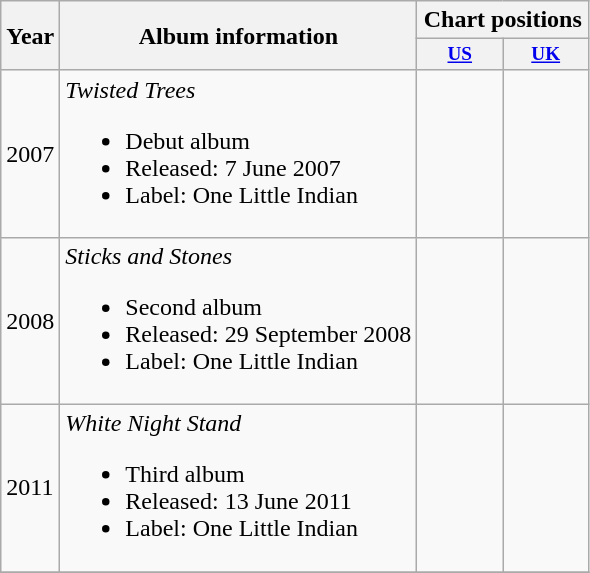<table class="wikitable">
<tr>
<th rowspan="2">Year</th>
<th rowspan="2">Album information</th>
<th colspan="5">Chart positions</th>
</tr>
<tr>
<th style="width:4em;font-size:80%"><a href='#'>US</a></th>
<th style="width:4em;font-size:80%"><a href='#'>UK</a></th>
</tr>
<tr>
<td>2007</td>
<td><em>Twisted Trees</em><br><ul><li>Debut album</li><li>Released: 7 June 2007</li><li>Label: One Little Indian</li></ul></td>
<td style="text-align:center;"></td>
<td style="text-align:center;"></td>
</tr>
<tr>
<td>2008</td>
<td><em>Sticks and Stones</em><br><ul><li>Second album</li><li>Released: 29 September 2008</li><li>Label:  One Little Indian</li></ul></td>
<td style="text-align:center;"></td>
<td style="text-align:center;"></td>
</tr>
<tr>
<td>2011</td>
<td><em>White Night Stand</em><br><ul><li>Third album</li><li>Released: 13 June 2011</li><li>Label: One Little Indian</li></ul></td>
<td style="text-align:center;"></td>
<td style="text-align:center;"></td>
</tr>
<tr>
</tr>
</table>
